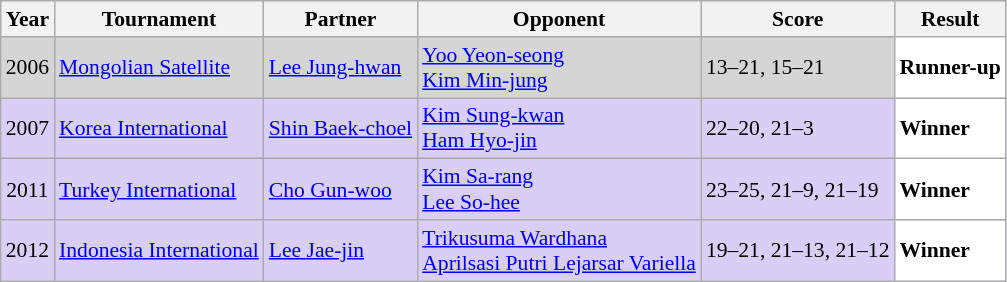<table class="sortable wikitable" style="font-size: 90%;">
<tr>
<th>Year</th>
<th>Tournament</th>
<th>Partner</th>
<th>Opponent</th>
<th>Score</th>
<th>Result</th>
</tr>
<tr style="background:#D5D5D5">
<td align="center">2006</td>
<td align="left"><a href='#'>Mongolian Satellite</a></td>
<td align="left"> <a href='#'>Lee Jung-hwan</a></td>
<td align="left"> <a href='#'>Yoo Yeon-seong</a> <br>  <a href='#'>Kim Min-jung</a></td>
<td align="left">13–21, 15–21</td>
<td style="text-align:left; background:white"> <strong>Runner-up</strong></td>
</tr>
<tr style="background:#D8CEF6">
<td align="center">2007</td>
<td align="left"><a href='#'>Korea International</a></td>
<td align="left"> <a href='#'>Shin Baek-choel</a></td>
<td align="left"> <a href='#'>Kim Sung-kwan</a> <br>  <a href='#'>Ham Hyo-jin</a></td>
<td align="left">22–20, 21–3</td>
<td style="text-align:left; background:white"> <strong>Winner</strong></td>
</tr>
<tr style="background:#D8CEF6">
<td align="center">2011</td>
<td align="left"><a href='#'>Turkey International</a></td>
<td align="left"> <a href='#'>Cho Gun-woo</a></td>
<td align="left"> <a href='#'>Kim Sa-rang</a> <br>  <a href='#'>Lee So-hee</a></td>
<td align="left">23–25, 21–9, 21–19</td>
<td style="text-align:left; background:white"> <strong>Winner</strong></td>
</tr>
<tr style="background:#D8CEF6">
<td align="center">2012</td>
<td align="left"><a href='#'>Indonesia International</a></td>
<td align="left"> <a href='#'>Lee Jae-jin</a></td>
<td align="left"> <a href='#'>Trikusuma Wardhana</a> <br>  <a href='#'>Aprilsasi Putri Lejarsar Variella</a></td>
<td align="left">19–21, 21–13, 21–12</td>
<td style="text-align:left; background:white"> <strong>Winner</strong></td>
</tr>
</table>
